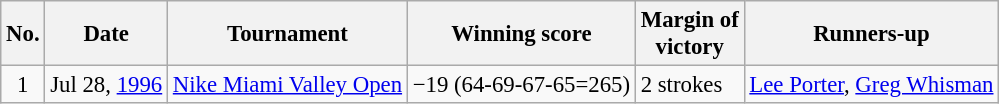<table class="wikitable" style="font-size:95%;">
<tr>
<th>No.</th>
<th>Date</th>
<th>Tournament</th>
<th>Winning score</th>
<th>Margin of<br>victory</th>
<th>Runners-up</th>
</tr>
<tr>
<td align=center>1</td>
<td align=right>Jul 28, <a href='#'>1996</a></td>
<td><a href='#'>Nike Miami Valley Open</a></td>
<td>−19 (64-69-67-65=265)</td>
<td>2 strokes</td>
<td> <a href='#'>Lee Porter</a>,  <a href='#'>Greg Whisman</a></td>
</tr>
</table>
